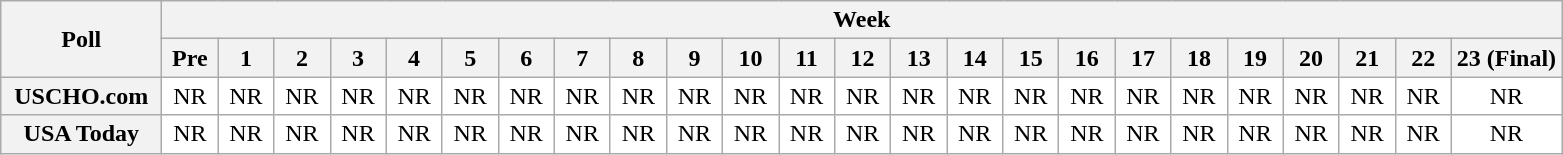<table class="wikitable" style="white-space:nowrap;">
<tr>
<th scope="col" width="100" rowspan="2">Poll</th>
<th colspan="25">Week</th>
</tr>
<tr>
<th scope="col" width="30">Pre</th>
<th scope="col" width="30">1</th>
<th scope="col" width="30">2</th>
<th scope="col" width="30">3</th>
<th scope="col" width="30">4</th>
<th scope="col" width="30">5</th>
<th scope="col" width="30">6</th>
<th scope="col" width="30">7</th>
<th scope="col" width="30">8</th>
<th scope="col" width="30">9</th>
<th scope="col" width="30">10</th>
<th scope="col" width="30">11</th>
<th scope="col" width="30">12</th>
<th scope="col" width="30">13</th>
<th scope="col" width="30">14</th>
<th scope="col" width="30">15</th>
<th scope="col" width="30">16</th>
<th scope="col" width="30">17</th>
<th scope="col" width="30">18</th>
<th scope="col" width="30">19</th>
<th scope="col" width="30">20</th>
<th scope="col" width="30">21</th>
<th scope="col" width="30">22</th>
<th scope="col" width="30">23 (Final)</th>
</tr>
<tr style="text-align:center;">
<th>USCHO.com</th>
<td bgcolor=FFFFFF>NR</td>
<td bgcolor=FFFFFF>NR</td>
<td bgcolor=FFFFFF>NR</td>
<td bgcolor=FFFFFF>NR</td>
<td bgcolor=FFFFFF>NR</td>
<td bgcolor=FFFFFF>NR</td>
<td bgcolor=FFFFFF>NR</td>
<td bgcolor=FFFFFF>NR</td>
<td bgcolor=FFFFFF>NR</td>
<td bgcolor=FFFFFF>NR</td>
<td bgcolor=FFFFFF>NR</td>
<td bgcolor=FFFFFF>NR</td>
<td bgcolor=FFFFFF>NR</td>
<td bgcolor=FFFFFF>NR</td>
<td bgcolor=FFFFFF>NR</td>
<td bgcolor=FFFFFF>NR</td>
<td bgcolor=FFFFFF>NR</td>
<td bgcolor=FFFFFF>NR</td>
<td bgcolor=FFFFFF>NR</td>
<td bgcolor=FFFFFF>NR</td>
<td bgcolor=FFFFFF>NR</td>
<td bgcolor=FFFFFF>NR</td>
<td bgcolor=FFFFFF>NR</td>
<td bgcolor=FFFFFF>NR</td>
</tr>
<tr style="text-align:center;">
<th>USA Today</th>
<td bgcolor=FFFFFF>NR</td>
<td bgcolor=FFFFFF>NR</td>
<td bgcolor=FFFFFF>NR</td>
<td bgcolor=FFFFFF>NR</td>
<td bgcolor=FFFFFF>NR</td>
<td bgcolor=FFFFFF>NR</td>
<td bgcolor=FFFFFF>NR</td>
<td bgcolor=FFFFFF>NR</td>
<td bgcolor=FFFFFF>NR</td>
<td bgcolor=FFFFFF>NR</td>
<td bgcolor=FFFFFF>NR</td>
<td bgcolor=FFFFFF>NR</td>
<td bgcolor=FFFFFF>NR</td>
<td bgcolor=FFFFFF>NR</td>
<td bgcolor=FFFFFF>NR</td>
<td bgcolor=FFFFFF>NR</td>
<td bgcolor=FFFFFF>NR</td>
<td bgcolor=FFFFFF>NR</td>
<td bgcolor=FFFFFF>NR</td>
<td bgcolor=FFFFFF>NR</td>
<td bgcolor=FFFFFF>NR</td>
<td bgcolor=FFFFFF>NR</td>
<td bgcolor=FFFFFF>NR</td>
<td bgcolor=FFFFFF>NR</td>
</tr>
</table>
